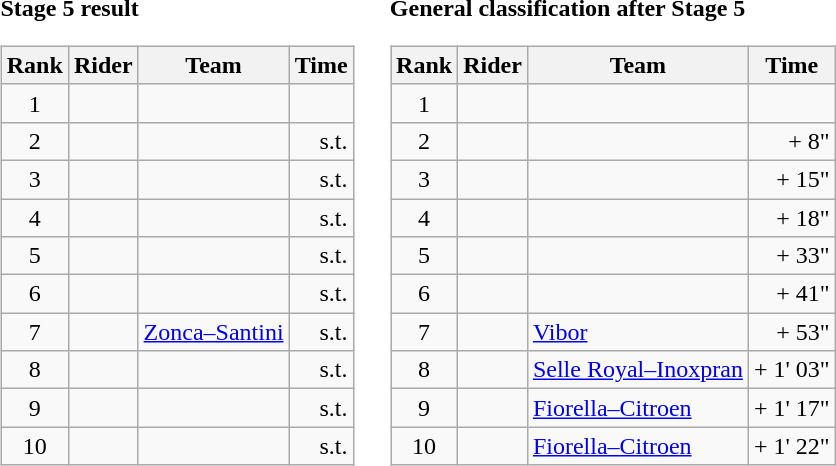<table>
<tr>
<td><strong>Stage 5 result</strong><br><table class="wikitable">
<tr>
<th scope="col">Rank</th>
<th scope="col">Rider</th>
<th scope="col">Team</th>
<th scope="col">Time</th>
</tr>
<tr>
<td style="text-align:center;">1</td>
<td></td>
<td></td>
<td style="text-align:right;"></td>
</tr>
<tr>
<td style="text-align:center;">2</td>
<td></td>
<td></td>
<td style="text-align:right;">s.t.</td>
</tr>
<tr>
<td style="text-align:center;">3</td>
<td></td>
<td></td>
<td style="text-align:right;">s.t.</td>
</tr>
<tr>
<td style="text-align:center;">4</td>
<td></td>
<td></td>
<td style="text-align:right;">s.t.</td>
</tr>
<tr>
<td style="text-align:center;">5</td>
<td></td>
<td></td>
<td style="text-align:right;">s.t.</td>
</tr>
<tr>
<td style="text-align:center;">6</td>
<td></td>
<td></td>
<td style="text-align:right;">s.t.</td>
</tr>
<tr>
<td style="text-align:center;">7</td>
<td></td>
<td><a href='#'>Zonca–Santini</a></td>
<td style="text-align:right;">s.t.</td>
</tr>
<tr>
<td style="text-align:center;">8</td>
<td></td>
<td></td>
<td style="text-align:right;">s.t.</td>
</tr>
<tr>
<td style="text-align:center;">9</td>
<td></td>
<td></td>
<td style="text-align:right;">s.t.</td>
</tr>
<tr>
<td style="text-align:center;">10</td>
<td></td>
<td></td>
<td style="text-align:right;">s.t.</td>
</tr>
</table>
</td>
<td></td>
<td><strong>General classification after Stage 5</strong><br><table class="wikitable">
<tr>
<th scope="col">Rank</th>
<th scope="col">Rider</th>
<th scope="col">Team</th>
<th scope="col">Time</th>
</tr>
<tr>
<td style="text-align:center;">1</td>
<td></td>
<td></td>
<td style="text-align:right;"></td>
</tr>
<tr>
<td style="text-align:center;">2</td>
<td></td>
<td></td>
<td style="text-align:right;">+ 8"</td>
</tr>
<tr>
<td style="text-align:center;">3</td>
<td></td>
<td></td>
<td style="text-align:right;">+ 15"</td>
</tr>
<tr>
<td style="text-align:center;">4</td>
<td></td>
<td></td>
<td style="text-align:right;">+ 18"</td>
</tr>
<tr>
<td style="text-align:center;">5</td>
<td></td>
<td></td>
<td style="text-align:right;">+ 33"</td>
</tr>
<tr>
<td style="text-align:center;">6</td>
<td></td>
<td></td>
<td style="text-align:right;">+ 41"</td>
</tr>
<tr>
<td style="text-align:center;">7</td>
<td></td>
<td><a href='#'>Vibor</a></td>
<td style="text-align:right;">+ 53"</td>
</tr>
<tr>
<td style="text-align:center;">8</td>
<td></td>
<td><a href='#'>Selle Royal–Inoxpran</a></td>
<td style="text-align:right;">+ 1' 03"</td>
</tr>
<tr>
<td style="text-align:center;">9</td>
<td></td>
<td><a href='#'>Fiorella–Citroen</a></td>
<td style="text-align:right;">+ 1' 17"</td>
</tr>
<tr>
<td style="text-align:center;">10</td>
<td></td>
<td><a href='#'>Fiorella–Citroen</a></td>
<td style="text-align:right;">+ 1' 22"</td>
</tr>
</table>
</td>
</tr>
</table>
